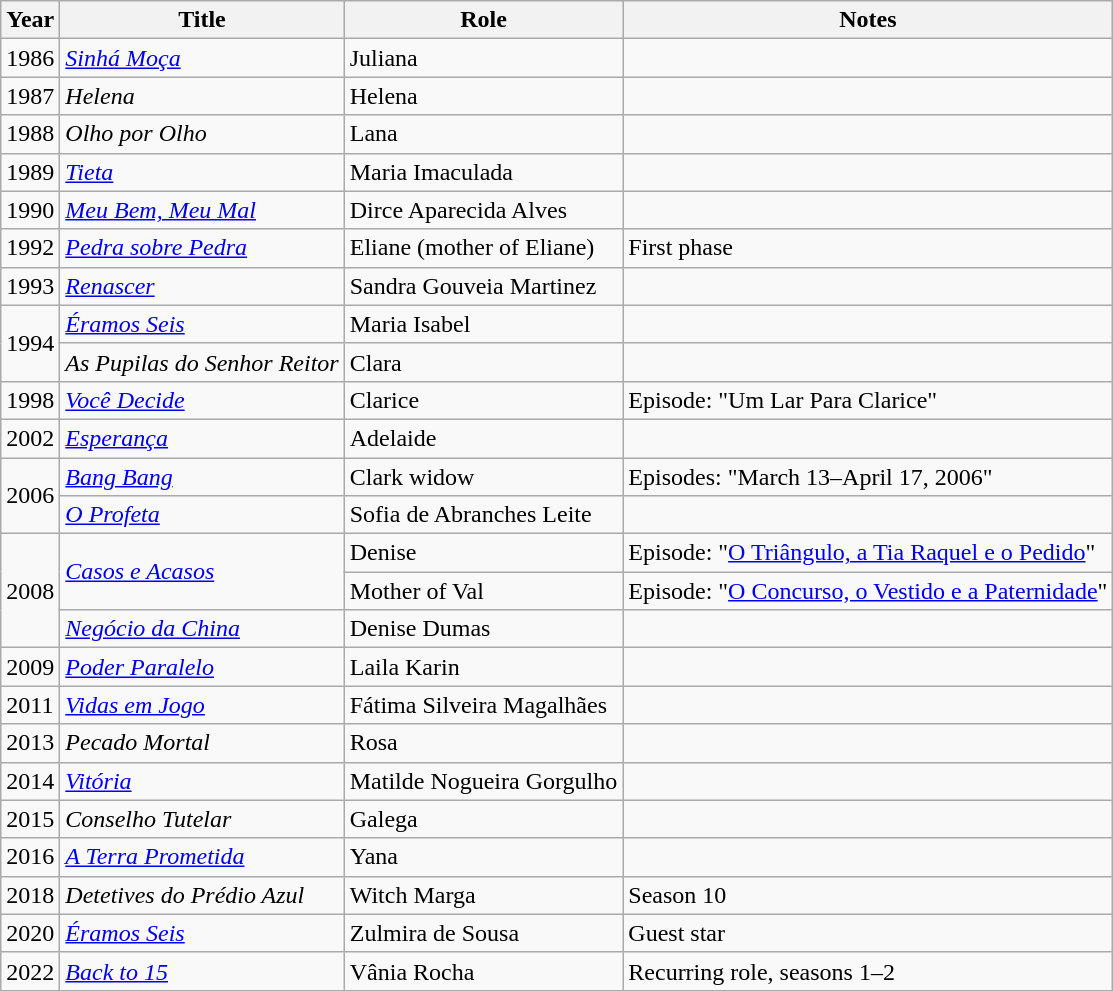<table class="wikitable">
<tr>
<th>Year</th>
<th>Title</th>
<th>Role</th>
<th>Notes</th>
</tr>
<tr>
<td>1986</td>
<td><em><a href='#'>Sinhá Moça</a></em></td>
<td>Juliana</td>
<td></td>
</tr>
<tr>
<td>1987</td>
<td><em>Helena</em></td>
<td>Helena</td>
<td></td>
</tr>
<tr>
<td>1988</td>
<td><em>Olho por Olho</em></td>
<td>Lana</td>
<td></td>
</tr>
<tr>
<td>1989</td>
<td><em><a href='#'>Tieta</a></em></td>
<td>Maria Imaculada</td>
<td></td>
</tr>
<tr>
<td>1990</td>
<td><em><a href='#'>Meu Bem, Meu Mal</a></em></td>
<td>Dirce Aparecida Alves</td>
<td></td>
</tr>
<tr>
<td>1992</td>
<td><em><a href='#'>Pedra sobre Pedra</a></em></td>
<td>Eliane (mother of Eliane)</td>
<td>First phase</td>
</tr>
<tr>
<td>1993</td>
<td><em><a href='#'>Renascer</a></em></td>
<td>Sandra Gouveia Martinez</td>
<td></td>
</tr>
<tr>
<td rowspan=2>1994</td>
<td><em><a href='#'>Éramos Seis</a></em></td>
<td>Maria Isabel</td>
<td></td>
</tr>
<tr>
<td><em>As Pupilas do Senhor Reitor</em></td>
<td>Clara</td>
<td></td>
</tr>
<tr>
<td>1998</td>
<td><em><a href='#'>Você Decide</a></em></td>
<td>Clarice</td>
<td>Episode: "Um Lar Para Clarice"</td>
</tr>
<tr>
<td>2002</td>
<td><em><a href='#'>Esperança</a></em></td>
<td>Adelaide</td>
<td></td>
</tr>
<tr>
<td rowspan="2">2006</td>
<td><em><a href='#'>Bang Bang</a></em></td>
<td>Clark widow</td>
<td>Episodes: "March 13–April 17, 2006"</td>
</tr>
<tr>
<td><em><a href='#'>O Profeta</a></em></td>
<td>Sofia de Abranches Leite</td>
<td></td>
</tr>
<tr>
<td rowspan=3>2008</td>
<td rowspan="2"><em><a href='#'>Casos e Acasos</a></em></td>
<td>Denise</td>
<td>Episode: "<a href='#'>O Triângulo, a Tia Raquel e o Pedido</a>"</td>
</tr>
<tr>
<td>Mother of Val</td>
<td>Episode: "<a href='#'>O Concurso, o Vestido e a Paternidade</a>"</td>
</tr>
<tr>
<td><em><a href='#'>Negócio da China</a></em></td>
<td>Denise Dumas</td>
<td></td>
</tr>
<tr>
<td>2009</td>
<td><em><a href='#'>Poder Paralelo</a></em></td>
<td>Laila Karin</td>
<td></td>
</tr>
<tr>
<td>2011</td>
<td><em><a href='#'>Vidas em Jogo</a></em></td>
<td>Fátima Silveira Magalhães</td>
<td></td>
</tr>
<tr>
<td>2013</td>
<td><em>Pecado Mortal</em></td>
<td>Rosa</td>
<td></td>
</tr>
<tr>
<td>2014</td>
<td><em><a href='#'>Vitória</a></em></td>
<td>Matilde Nogueira Gorgulho</td>
<td></td>
</tr>
<tr>
<td>2015</td>
<td><em>Conselho Tutelar</em></td>
<td>Galega</td>
<td></td>
</tr>
<tr>
<td>2016</td>
<td><em><a href='#'>A Terra Prometida</a></em></td>
<td>Yana</td>
<td></td>
</tr>
<tr>
<td>2018</td>
<td><em>Detetives do Prédio Azul</em></td>
<td>Witch Marga</td>
<td>Season 10</td>
</tr>
<tr>
<td>2020</td>
<td><em><a href='#'>Éramos Seis</a></em></td>
<td>Zulmira de Sousa</td>
<td>Guest star</td>
</tr>
<tr>
<td>2022</td>
<td><em><a href='#'>Back to 15</a></em></td>
<td>Vânia Rocha</td>
<td>Recurring role, seasons 1–2</td>
</tr>
</table>
